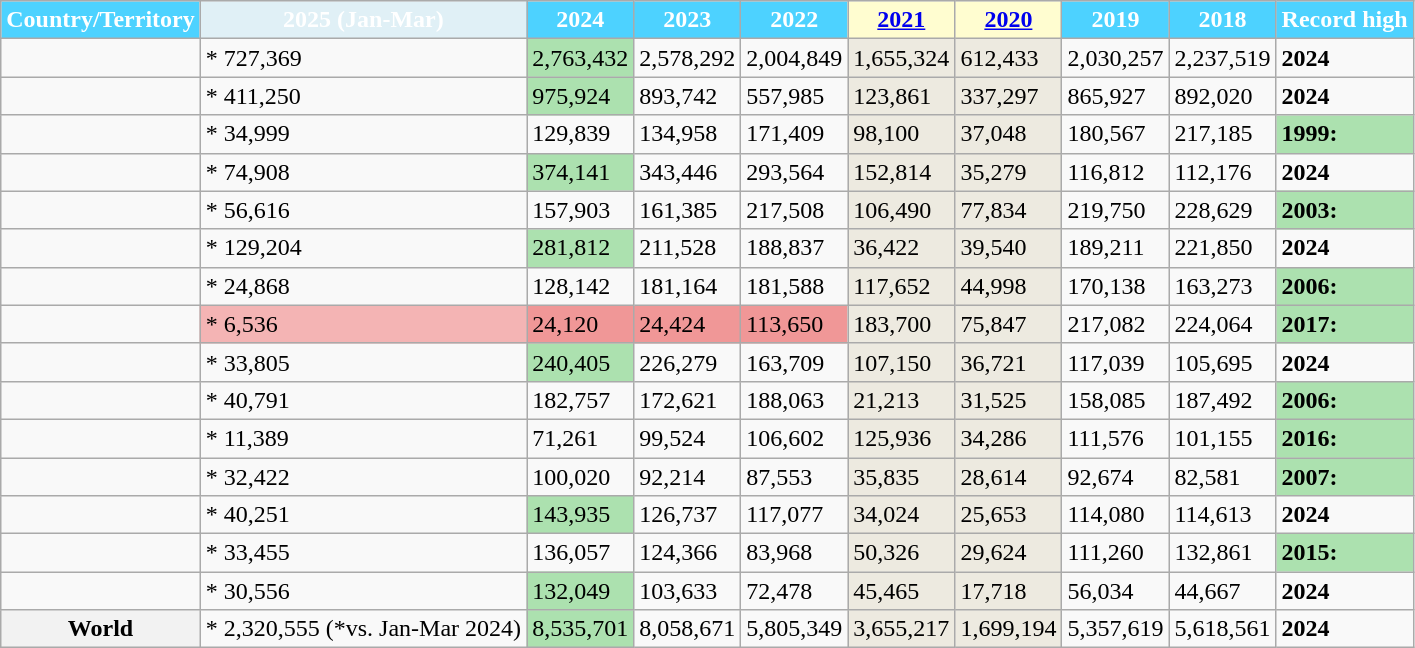<table class="wikitable sortable">
<tr style="color:white;">
<th style=background:#4dd2ff>Country/Territory</th>
<th style=background:#e0f0f6>2025 (Jan-Mar)</th>
<th style=background:#4dd2ff>2024</th>
<th style=background:#4dd2ff>2023</th>
<th style=background:#4dd2ff>2022</th>
<th style=background:#fffdd0><a href='#'>2021</a></th>
<th style=background:#fffdd0><a href='#'>2020</a></th>
<th style=background:#4dd2ff>2019</th>
<th style=background:#4dd2ff>2018</th>
<th style=background:#4dd2ff>Record high</th>
</tr>
<tr>
<td></td>
<td>* 727,369</td>
<td style=background:#ACE1AF>2,763,432</td>
<td>2,578,292</td>
<td>2,004,849</td>
<td style=background:#edeae0>1,655,324</td>
<td style=background:#edeae0>612,433</td>
<td>2,030,257</td>
<td>2,237,519</td>
<td><strong>2024</strong></td>
</tr>
<tr>
<td></td>
<td>* 411,250</td>
<td style=background:#ACE1AF>975,924</td>
<td>893,742</td>
<td>557,985</td>
<td style=background:#edeae0>123,861</td>
<td style=background:#edeae0>337,297</td>
<td>865,927</td>
<td>892,020</td>
<td><strong>2024</strong></td>
</tr>
<tr>
<td></td>
<td>* 34,999</td>
<td>129,839</td>
<td>134,958</td>
<td>171,409</td>
<td style=background:#edeae0>98,100</td>
<td style=background:#edeae0>37,048</td>
<td>180,567</td>
<td>217,185</td>
<td style=background:#ACE1AF><strong>1999:</strong> </td>
</tr>
<tr>
<td></td>
<td>* 74,908</td>
<td style=background:#ACE1AF>374,141</td>
<td>343,446</td>
<td>293,564</td>
<td style=background:#edeae0>152,814</td>
<td style=background:#edeae0>35,279</td>
<td>116,812</td>
<td>112,176</td>
<td><strong>2024</strong></td>
</tr>
<tr>
<td></td>
<td>* 56,616</td>
<td>157,903</td>
<td>161,385</td>
<td>217,508</td>
<td style=background:#edeae0>106,490</td>
<td style=background:#edeae0>77,834</td>
<td>219,750</td>
<td>228,629</td>
<td style=background:#ACE1AF><strong>2003:</strong> </td>
</tr>
<tr>
<td></td>
<td>* 129,204</td>
<td style=background:#ACE1AF>281,812</td>
<td>211,528</td>
<td>188,837</td>
<td style=background:#edeae0>36,422</td>
<td style=background:#edeae0>39,540</td>
<td>189,211</td>
<td>221,850</td>
<td><strong>2024</strong></td>
</tr>
<tr>
<td></td>
<td>* 24,868</td>
<td>128,142</td>
<td>181,164</td>
<td>181,588</td>
<td style=background:#edeae0>117,652</td>
<td style=background:#edeae0>44,998</td>
<td>170,138</td>
<td>163,273</td>
<td style=background:#ACE1AF><strong>2006:</strong> </td>
</tr>
<tr>
<td></td>
<td style=background:#f4b4b4>* 6,536</td>
<td style=background:#f09797>24,120</td>
<td style=background:#f09797>24,424</td>
<td style=background:#f09797>113,650</td>
<td style=background:#edeae0>183,700</td>
<td style=background:#edeae0>75,847</td>
<td>217,082</td>
<td>224,064</td>
<td style=background:#ACE1AF><strong>2017:</strong> </td>
</tr>
<tr>
<td></td>
<td>* 33,805</td>
<td style=background:#ACE1AF>240,405</td>
<td>226,279</td>
<td>163,709</td>
<td style=background:#edeae0>107,150</td>
<td style=background:#edeae0>36,721</td>
<td>117,039</td>
<td>105,695</td>
<td><strong>2024</strong></td>
</tr>
<tr>
<td></td>
<td>* 40,791</td>
<td>182,757</td>
<td>172,621</td>
<td>188,063</td>
<td style=background:#edeae0>21,213</td>
<td style=background:#edeae0>31,525</td>
<td>158,085</td>
<td>187,492</td>
<td style=background:#ACE1AF><strong>2006:</strong> </td>
</tr>
<tr>
<td></td>
<td>* 11,389</td>
<td>71,261</td>
<td>99,524</td>
<td>106,602</td>
<td style=background:#edeae0>125,936</td>
<td style=background:#edeae0>34,286</td>
<td>111,576</td>
<td>101,155</td>
<td style=background:#ACE1AF><strong>2016:</strong> </td>
</tr>
<tr>
<td></td>
<td>* 32,422</td>
<td>100,020</td>
<td>92,214</td>
<td>87,553</td>
<td style=background:#edeae0>35,835</td>
<td style=background:#edeae0>28,614</td>
<td>92,674</td>
<td>82,581</td>
<td style=background:#ACE1AF><strong>2007:</strong> </td>
</tr>
<tr>
<td></td>
<td>* 40,251</td>
<td style=background:#ACE1AF>143,935</td>
<td>126,737</td>
<td>117,077</td>
<td style=background:#edeae0>34,024</td>
<td style=background:#edeae0>25,653</td>
<td>114,080</td>
<td>114,613</td>
<td><strong>2024</strong></td>
</tr>
<tr>
<td></td>
<td>* 33,455</td>
<td>136,057</td>
<td>124,366</td>
<td>83,968</td>
<td style=background:#edeae0>50,326</td>
<td style=background:#edeae0>29,624</td>
<td>111,260</td>
<td>132,861</td>
<td style=background:#ACE1AF><strong>2015:</strong> </td>
</tr>
<tr>
<td></td>
<td>* 30,556</td>
<td style=background:#ACE1AF>132,049</td>
<td>103,633</td>
<td>72,478</td>
<td style=background:#edeae0>45,465</td>
<td style=background:#edeae0>17,718</td>
<td>56,034</td>
<td>44,667</td>
<td><strong>2024</strong></td>
</tr>
<tr>
<th>World</th>
<td>* 2,320,555 (*vs. Jan-Mar 2024)</td>
<td style=background:#ACE1AF> 8,535,701</td>
<td>8,058,671</td>
<td>5,805,349</td>
<td style=background:#edeae0>3,655,217</td>
<td style=background:#edeae0>1,699,194</td>
<td>5,357,619</td>
<td>5,618,561</td>
<td><strong>2024</strong></td>
</tr>
</table>
